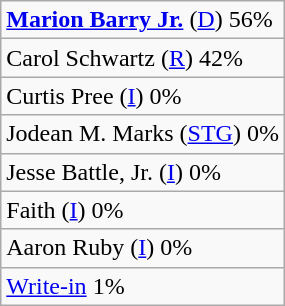<table class="wikitable">
<tr>
<td><strong><a href='#'>Marion Barry Jr.</a></strong> (<a href='#'>D</a>) 56%</td>
</tr>
<tr>
<td>Carol Schwartz (<a href='#'>R</a>) 42%</td>
</tr>
<tr>
<td>Curtis Pree (<a href='#'>I</a>) 0%</td>
</tr>
<tr>
<td>Jodean M. Marks (<a href='#'>STG</a>) 0%</td>
</tr>
<tr>
<td>Jesse Battle, Jr. (<a href='#'>I</a>) 0%</td>
</tr>
<tr>
<td>Faith (<a href='#'>I</a>) 0%</td>
</tr>
<tr>
<td>Aaron Ruby (<a href='#'>I</a>) 0%</td>
</tr>
<tr>
<td><a href='#'>Write-in</a> 1%</td>
</tr>
</table>
